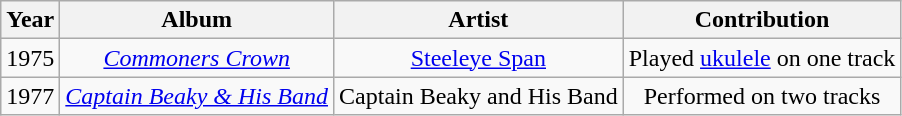<table class="wikitable" style="text-align:center">
<tr>
<th>Year</th>
<th>Album</th>
<th>Artist</th>
<th>Contribution</th>
</tr>
<tr>
<td>1975</td>
<td><em><a href='#'>Commoners Crown</a></em></td>
<td><a href='#'>Steeleye Span</a></td>
<td>Played <a href='#'>ukulele</a> on one track</td>
</tr>
<tr>
<td>1977</td>
<td><em><a href='#'>Captain Beaky & His Band</a></em></td>
<td>Captain Beaky and His Band</td>
<td>Performed on two tracks</td>
</tr>
</table>
